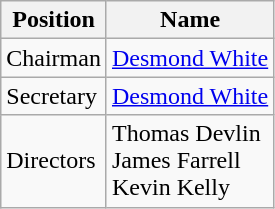<table class="wikitable">
<tr>
<th>Position</th>
<th>Name</th>
</tr>
<tr>
<td>Chairman</td>
<td><a href='#'>Desmond White</a></td>
</tr>
<tr>
<td>Secretary</td>
<td><a href='#'>Desmond White</a></td>
</tr>
<tr>
<td>Directors</td>
<td>Thomas Devlin<br>James Farrell<br>Kevin Kelly</td>
</tr>
</table>
